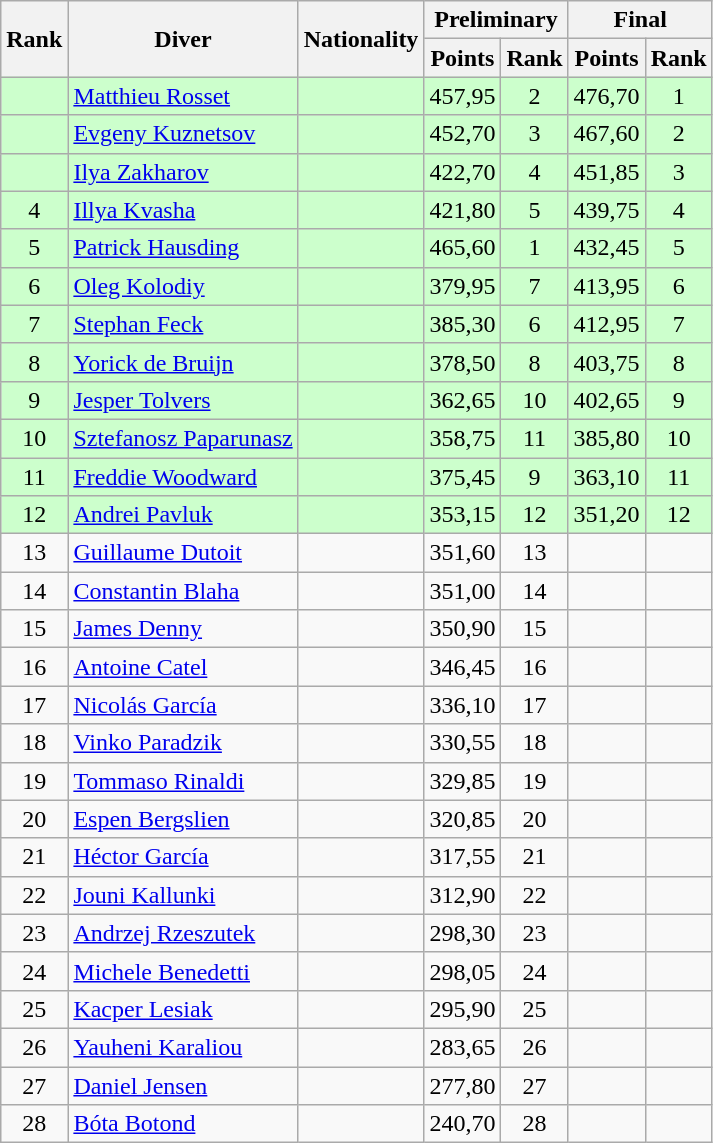<table class="wikitable" style="text-align:center">
<tr>
<th rowspan="2">Rank</th>
<th rowspan="2">Diver</th>
<th rowspan="2">Nationality</th>
<th colspan="2">Preliminary</th>
<th colspan="2">Final</th>
</tr>
<tr>
<th>Points</th>
<th>Rank</th>
<th>Points</th>
<th>Rank</th>
</tr>
<tr bgcolor=ccffcc>
<td></td>
<td align=left><a href='#'>Matthieu Rosset</a></td>
<td align=left></td>
<td>457,95</td>
<td>2</td>
<td>476,70</td>
<td>1</td>
</tr>
<tr bgcolor=ccffcc>
<td></td>
<td align=left><a href='#'>Evgeny Kuznetsov</a></td>
<td align=left></td>
<td>452,70</td>
<td>3</td>
<td>467,60</td>
<td>2</td>
</tr>
<tr bgcolor=ccffcc>
<td></td>
<td align=left><a href='#'>Ilya Zakharov</a></td>
<td align=left></td>
<td>422,70</td>
<td>4</td>
<td>451,85</td>
<td>3</td>
</tr>
<tr bgcolor=ccffcc>
<td>4</td>
<td align=left><a href='#'>Illya Kvasha</a></td>
<td align=left></td>
<td>421,80</td>
<td>5</td>
<td>439,75</td>
<td>4</td>
</tr>
<tr bgcolor=ccffcc>
<td>5</td>
<td align=left><a href='#'>Patrick Hausding</a></td>
<td align=left></td>
<td>465,60</td>
<td>1</td>
<td>432,45</td>
<td>5</td>
</tr>
<tr bgcolor=ccffcc>
<td>6</td>
<td align=left><a href='#'>Oleg Kolodiy</a></td>
<td align=left></td>
<td>379,95</td>
<td>7</td>
<td>413,95</td>
<td>6</td>
</tr>
<tr bgcolor=ccffcc>
<td>7</td>
<td align=left><a href='#'>Stephan Feck</a></td>
<td align=left></td>
<td>385,30</td>
<td>6</td>
<td>412,95</td>
<td>7</td>
</tr>
<tr bgcolor=ccffcc>
<td>8</td>
<td align=left><a href='#'>Yorick de Bruijn</a></td>
<td align=left></td>
<td>378,50</td>
<td>8</td>
<td>403,75</td>
<td>8</td>
</tr>
<tr bgcolor=ccffcc>
<td>9</td>
<td align=left><a href='#'>Jesper Tolvers</a></td>
<td align=left></td>
<td>362,65</td>
<td>10</td>
<td>402,65</td>
<td>9</td>
</tr>
<tr bgcolor=ccffcc>
<td>10</td>
<td align=left><a href='#'>Sztefanosz Paparunasz</a></td>
<td align=left></td>
<td>358,75</td>
<td>11</td>
<td>385,80</td>
<td>10</td>
</tr>
<tr bgcolor=ccffcc>
<td>11</td>
<td align=left><a href='#'>Freddie Woodward</a></td>
<td align=left></td>
<td>375,45</td>
<td>9</td>
<td>363,10</td>
<td>11</td>
</tr>
<tr bgcolor=ccffcc>
<td>12</td>
<td align=left><a href='#'>Andrei Pavluk</a></td>
<td align=left></td>
<td>353,15</td>
<td>12</td>
<td>351,20</td>
<td>12</td>
</tr>
<tr>
<td>13</td>
<td align=left><a href='#'>Guillaume Dutoit</a></td>
<td align=left></td>
<td>351,60</td>
<td>13</td>
<td></td>
<td></td>
</tr>
<tr>
<td>14</td>
<td align=left><a href='#'>Constantin Blaha</a></td>
<td align=left></td>
<td>351,00</td>
<td>14</td>
<td></td>
<td></td>
</tr>
<tr>
<td>15</td>
<td align=left><a href='#'>James Denny</a></td>
<td align=left></td>
<td>350,90</td>
<td>15</td>
<td></td>
<td></td>
</tr>
<tr>
<td>16</td>
<td align=left><a href='#'>Antoine Catel</a></td>
<td align=left></td>
<td>346,45</td>
<td>16</td>
<td></td>
<td></td>
</tr>
<tr>
<td>17</td>
<td align=left><a href='#'>Nicolás García</a></td>
<td align=left></td>
<td>336,10</td>
<td>17</td>
<td></td>
<td></td>
</tr>
<tr>
<td>18</td>
<td align=left><a href='#'>Vinko Paradzik</a></td>
<td align=left></td>
<td>330,55</td>
<td>18</td>
<td></td>
<td></td>
</tr>
<tr>
<td>19</td>
<td align=left><a href='#'>Tommaso Rinaldi</a></td>
<td align=left></td>
<td>329,85</td>
<td>19</td>
<td></td>
<td></td>
</tr>
<tr>
<td>20</td>
<td align=left><a href='#'>Espen Bergslien</a></td>
<td align=left></td>
<td>320,85</td>
<td>20</td>
<td></td>
<td></td>
</tr>
<tr>
<td>21</td>
<td align=left><a href='#'>Héctor García</a></td>
<td align=left></td>
<td>317,55</td>
<td>21</td>
<td></td>
<td></td>
</tr>
<tr>
<td>22</td>
<td align=left><a href='#'>Jouni Kallunki</a></td>
<td align=left></td>
<td>312,90</td>
<td>22</td>
<td></td>
<td></td>
</tr>
<tr>
<td>23</td>
<td align=left><a href='#'>Andrzej Rzeszutek</a></td>
<td align=left></td>
<td>298,30</td>
<td>23</td>
<td></td>
<td></td>
</tr>
<tr>
<td>24</td>
<td align=left><a href='#'>Michele Benedetti</a></td>
<td align=left></td>
<td>298,05</td>
<td>24</td>
<td></td>
<td></td>
</tr>
<tr>
<td>25</td>
<td align=left><a href='#'>Kacper Lesiak</a></td>
<td align=left></td>
<td>295,90</td>
<td>25</td>
<td></td>
<td></td>
</tr>
<tr>
<td>26</td>
<td align=left><a href='#'>Yauheni Karaliou</a></td>
<td align=left></td>
<td>283,65</td>
<td>26</td>
<td></td>
<td></td>
</tr>
<tr>
<td>27</td>
<td align=left><a href='#'>Daniel Jensen</a></td>
<td align=left></td>
<td>277,80</td>
<td>27</td>
<td></td>
<td></td>
</tr>
<tr>
<td>28</td>
<td align=left><a href='#'>Bóta Botond</a></td>
<td align=left></td>
<td>240,70</td>
<td>28</td>
<td></td>
<td></td>
</tr>
</table>
